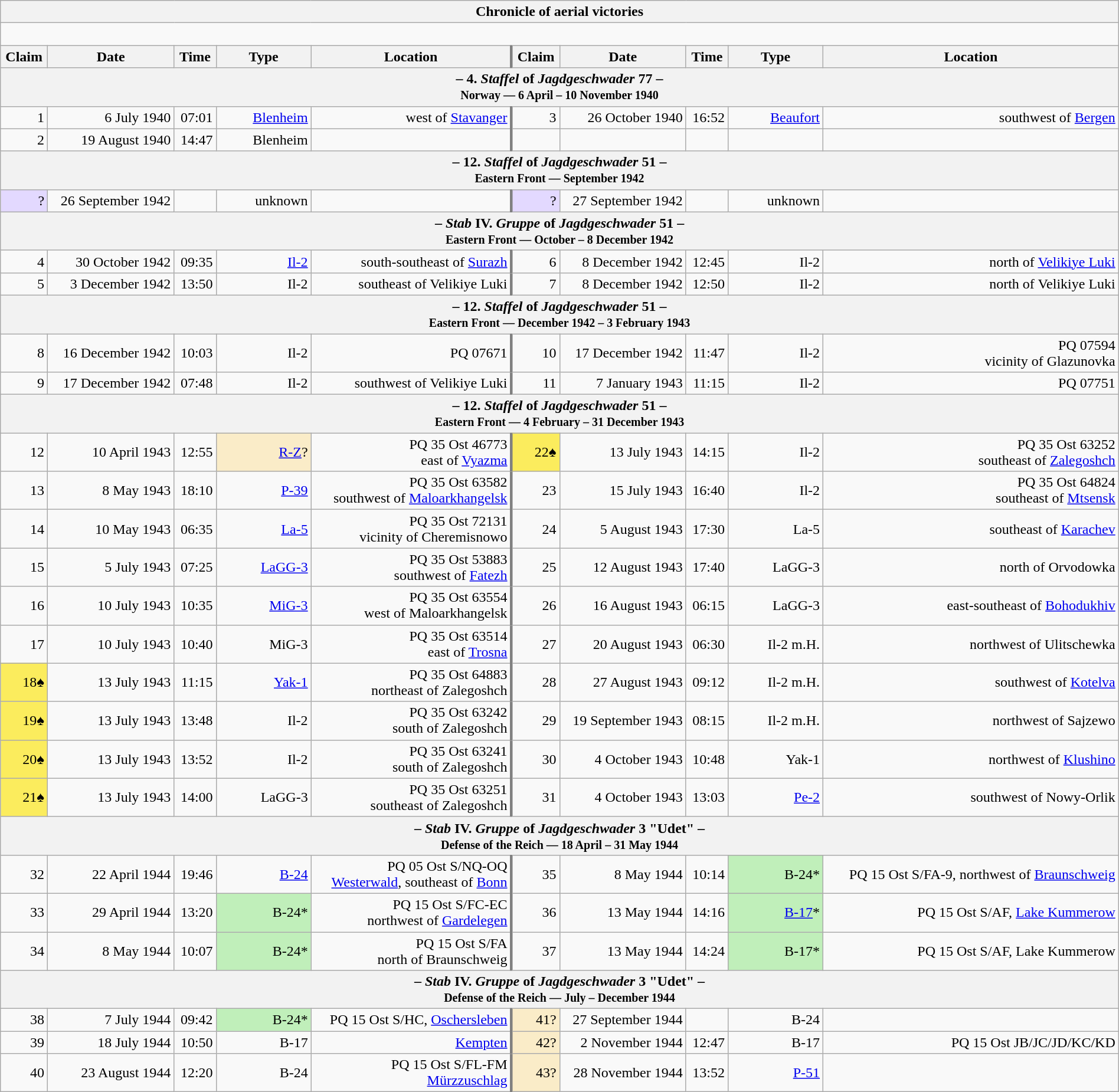<table class="wikitable plainrowheaders collapsible" style="margin-left: auto; margin-right: auto; border: none; text-align:right; width: 100%;">
<tr>
<th colspan="10">Chronicle of aerial victories</th>
</tr>
<tr>
<td colspan="10" style="text-align: left;"><br>


</td>
</tr>
<tr>
<th scope="col">Claim</th>
<th scope="col">Date</th>
<th scope="col">Time</th>
<th scope="col" width="100px">Type</th>
<th scope="col">Location</th>
<th scope="col" style="border-left: 3px solid grey;">Claim</th>
<th scope="col">Date</th>
<th scope="col">Time</th>
<th scope="col" width="100px">Type</th>
<th scope="col">Location</th>
</tr>
<tr>
<th colspan="10">– 4. <em>Staffel</em> of <em>Jagdgeschwader</em> 77 –<br><small>Norway — 6 April – 10 November 1940</small></th>
</tr>
<tr>
<td>1</td>
<td>6 July 1940</td>
<td>07:01</td>
<td><a href='#'>Blenheim</a></td>
<td>west of <a href='#'>Stavanger</a></td>
<td style="border-left: 3px solid grey;">3</td>
<td>26 October 1940</td>
<td>16:52</td>
<td><a href='#'>Beaufort</a></td>
<td>southwest of <a href='#'>Bergen</a></td>
</tr>
<tr>
<td>2</td>
<td>19 August 1940</td>
<td>14:47</td>
<td>Blenheim</td>
<td></td>
<td style="border-left: 3px solid grey;"></td>
<td></td>
<td></td>
<td></td>
<td></td>
</tr>
<tr>
<th colspan="10">– 12. <em>Staffel</em> of <em>Jagdgeschwader</em> 51 –<br><small>Eastern Front — September 1942</small></th>
</tr>
<tr>
<td style="background:#e3d9ff;">?</td>
<td>26 September 1942</td>
<td></td>
<td>unknown</td>
<td></td>
<td style="border-left: 3px solid grey; background:#e3d9ff;">?</td>
<td>27 September 1942</td>
<td></td>
<td>unknown</td>
<td></td>
</tr>
<tr>
<th colspan="10">– <em>Stab</em> IV. <em>Gruppe</em> of <em>Jagdgeschwader</em> 51 –<br><small>Eastern Front — October – 8 December 1942</small></th>
</tr>
<tr>
<td>4</td>
<td>30 October 1942</td>
<td>09:35</td>
<td><a href='#'>Il-2</a></td>
<td>south-southeast of <a href='#'>Surazh</a></td>
<td style="border-left: 3px solid grey;">6</td>
<td>8 December 1942</td>
<td>12:45</td>
<td>Il-2</td>
<td> north of <a href='#'>Velikiye Luki</a></td>
</tr>
<tr>
<td>5</td>
<td>3 December 1942</td>
<td>13:50</td>
<td>Il-2</td>
<td> southeast of Velikiye Luki</td>
<td style="border-left: 3px solid grey;">7</td>
<td>8 December 1942</td>
<td>12:50</td>
<td>Il-2</td>
<td> north of Velikiye Luki</td>
</tr>
<tr>
<th colspan="10">– 12. <em>Staffel</em> of <em>Jagdgeschwader</em> 51 –<br><small>Eastern Front — December 1942 – 3 February 1943</small></th>
</tr>
<tr>
<td>8</td>
<td>16 December 1942</td>
<td>10:03</td>
<td>Il-2</td>
<td>PQ 07671</td>
<td style="border-left: 3px solid grey;">10</td>
<td>17 December 1942</td>
<td>11:47</td>
<td>Il-2</td>
<td>PQ 07594<br>vicinity of Glazunovka</td>
</tr>
<tr>
<td>9</td>
<td>17 December 1942</td>
<td>07:48</td>
<td>Il-2</td>
<td> southwest of Velikiye Luki</td>
<td style="border-left: 3px solid grey;">11</td>
<td>7 January 1943</td>
<td>11:15</td>
<td>Il-2</td>
<td>PQ 07751</td>
</tr>
<tr>
<th colspan="10">– 12. <em>Staffel</em> of <em>Jagdgeschwader</em> 51 –<br><small>Eastern Front — 4 February – 31 December 1943</small></th>
</tr>
<tr>
<td>12</td>
<td>10 April 1943</td>
<td>12:55</td>
<td style="background:#faecc8"><a href='#'>R-Z</a>?</td>
<td>PQ 35 Ost 46773<br> east of <a href='#'>Vyazma</a></td>
<td style="border-left: 3px solid grey; background:#fbec5d;">22♠</td>
<td>13 July 1943</td>
<td>14:15</td>
<td>Il-2</td>
<td>PQ 35 Ost 63252<br> southeast of <a href='#'>Zalegoshch</a></td>
</tr>
<tr>
<td>13</td>
<td>8 May 1943</td>
<td>18:10</td>
<td><a href='#'>P-39</a></td>
<td>PQ 35 Ost 63582<br> southwest of <a href='#'>Maloarkhangelsk</a></td>
<td style="border-left: 3px solid grey;">23</td>
<td>15 July 1943</td>
<td>16:40</td>
<td>Il-2</td>
<td>PQ 35 Ost 64824<br> southeast of <a href='#'>Mtsensk</a></td>
</tr>
<tr>
<td>14</td>
<td>10 May 1943</td>
<td>06:35</td>
<td><a href='#'>La-5</a></td>
<td>PQ 35 Ost 72131<br>vicinity of Cheremisnowo</td>
<td style="border-left: 3px solid grey;">24</td>
<td>5 August 1943</td>
<td>17:30</td>
<td>La-5</td>
<td>southeast of <a href='#'>Karachev</a></td>
</tr>
<tr>
<td>15</td>
<td>5 July 1943</td>
<td>07:25</td>
<td><a href='#'>LaGG-3</a></td>
<td>PQ 35 Ost 53883<br> southwest of <a href='#'>Fatezh</a></td>
<td style="border-left: 3px solid grey;">25</td>
<td>12 August 1943</td>
<td>17:40</td>
<td>LaGG-3</td>
<td>north of Orvodowka</td>
</tr>
<tr>
<td>16</td>
<td>10 July 1943</td>
<td>10:35</td>
<td><a href='#'>MiG-3</a></td>
<td>PQ 35 Ost 63554<br> west of Maloarkhangelsk</td>
<td style="border-left: 3px solid grey;">26</td>
<td>16 August 1943</td>
<td>06:15</td>
<td>LaGG-3</td>
<td>east-southeast of <a href='#'>Bohodukhiv</a></td>
</tr>
<tr>
<td>17</td>
<td>10 July 1943</td>
<td>10:40</td>
<td>MiG-3</td>
<td>PQ 35 Ost 63514<br> east of <a href='#'>Trosna</a></td>
<td style="border-left: 3px solid grey;">27</td>
<td>20 August 1943</td>
<td>06:30</td>
<td>Il-2 m.H.</td>
<td>northwest of Ulitschewka</td>
</tr>
<tr>
<td style="background:#fbec5d;">18♠</td>
<td>13 July 1943</td>
<td>11:15</td>
<td><a href='#'>Yak-1</a></td>
<td>PQ 35 Ost 64883<br> northeast of Zalegoshch</td>
<td style="border-left: 3px solid grey;">28</td>
<td>27 August 1943</td>
<td>09:12</td>
<td>Il-2 m.H.</td>
<td>southwest of <a href='#'>Kotelva</a></td>
</tr>
<tr>
<td style="background:#fbec5d;">19♠</td>
<td>13 July 1943</td>
<td>13:48</td>
<td>Il-2</td>
<td>PQ 35 Ost 63242<br> south of Zalegoshch</td>
<td style="border-left: 3px solid grey;">29</td>
<td>19 September 1943</td>
<td>08:15</td>
<td>Il-2 m.H.</td>
<td>northwest of Sajzewo</td>
</tr>
<tr>
<td style="background:#fbec5d;">20♠</td>
<td>13 July 1943</td>
<td>13:52</td>
<td>Il-2</td>
<td>PQ 35 Ost 63241<br> south of Zalegoshch</td>
<td style="border-left: 3px solid grey;">30</td>
<td>4 October 1943</td>
<td>10:48</td>
<td>Yak-1</td>
<td>northwest of <a href='#'>Klushino</a></td>
</tr>
<tr>
<td style="background:#fbec5d;">21♠</td>
<td>13 July 1943</td>
<td>14:00</td>
<td>LaGG-3</td>
<td>PQ 35 Ost 63251<br> southeast of Zalegoshch</td>
<td style="border-left: 3px solid grey;">31</td>
<td>4 October 1943</td>
<td>13:03</td>
<td><a href='#'>Pe-2</a></td>
<td>southwest of Nowy-Orlik</td>
</tr>
<tr>
<th colspan="10">– <em>Stab</em> IV. <em>Gruppe</em> of <em>Jagdgeschwader</em> 3 "Udet" –<br><small>Defense of the Reich — 18 April – 31 May 1944</small></th>
</tr>
<tr>
<td>32</td>
<td>22 April 1944</td>
<td>19:46</td>
<td><a href='#'>B-24</a></td>
<td>PQ 05 Ost S/NQ-OQ<br><a href='#'>Westerwald</a>, southeast of <a href='#'>Bonn</a></td>
<td style="border-left: 3px solid grey;">35</td>
<td>8 May 1944</td>
<td>10:14</td>
<td style="background:#C0EFBA">B-24*</td>
<td>PQ 15 Ost S/FA-9, northwest of <a href='#'>Braunschweig</a></td>
</tr>
<tr>
<td>33</td>
<td>29 April 1944</td>
<td>13:20</td>
<td style="background:#C0EFBA">B-24*</td>
<td>PQ 15 Ost S/FC-EC<br>northwest of <a href='#'>Gardelegen</a></td>
<td style="border-left: 3px solid grey;">36</td>
<td>13 May 1944</td>
<td>14:16</td>
<td style="background:#C0EFBA"><a href='#'>B-17</a>*</td>
<td>PQ 15 Ost S/AF, <a href='#'>Lake Kummerow</a></td>
</tr>
<tr>
<td>34</td>
<td>8 May 1944</td>
<td>10:07</td>
<td style="background:#C0EFBA">B-24*</td>
<td>PQ 15 Ost S/FA<br>north of Braunschweig</td>
<td style="border-left: 3px solid grey;">37</td>
<td>13 May 1944</td>
<td>14:24</td>
<td style="background:#C0EFBA">B-17*</td>
<td>PQ 15 Ost S/AF, Lake Kummerow</td>
</tr>
<tr>
<th colspan="10">– <em>Stab</em> IV. <em>Gruppe</em> of <em>Jagdgeschwader</em> 3 "Udet" –<br><small>Defense of the Reich — July – December 1944</small></th>
</tr>
<tr>
<td>38</td>
<td>7 July 1944</td>
<td>09:42</td>
<td style="background:#C0EFBA">B-24*</td>
<td>PQ 15 Ost S/HC, <a href='#'>Oschersleben</a></td>
<td style="border-left: 3px solid grey; background:#faecc8">41?</td>
<td>27 September 1944</td>
<td></td>
<td>B-24</td>
<td></td>
</tr>
<tr>
<td>39</td>
<td>18 July 1944</td>
<td>10:50</td>
<td>B-17</td>
<td><a href='#'>Kempten</a></td>
<td style="border-left: 3px solid grey; background:#faecc8">42?</td>
<td>2 November 1944</td>
<td>12:47</td>
<td>B-17</td>
<td>PQ 15 Ost JB/JC/JD/KC/KD</td>
</tr>
<tr>
<td>40</td>
<td>23 August 1944</td>
<td>12:20</td>
<td>B-24</td>
<td>PQ 15 Ost S/FL-FM<br><a href='#'>Mürzzuschlag</a></td>
<td style="border-left: 3px solid grey; background:#faecc8">43?</td>
<td>28 November 1944</td>
<td>13:52</td>
<td><a href='#'>P-51</a></td>
<td></td>
</tr>
</table>
